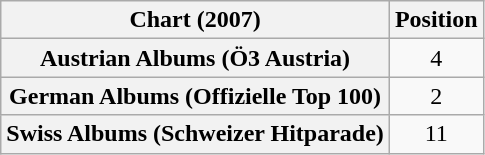<table class="wikitable sortable plainrowheaders" style="text-align:center">
<tr>
<th scope="col">Chart (2007)</th>
<th scope="col">Position</th>
</tr>
<tr>
<th scope="row">Austrian Albums (Ö3 Austria)</th>
<td>4</td>
</tr>
<tr>
<th scope="row">German Albums (Offizielle Top 100)</th>
<td>2</td>
</tr>
<tr>
<th scope="row">Swiss Albums (Schweizer Hitparade)</th>
<td>11</td>
</tr>
</table>
